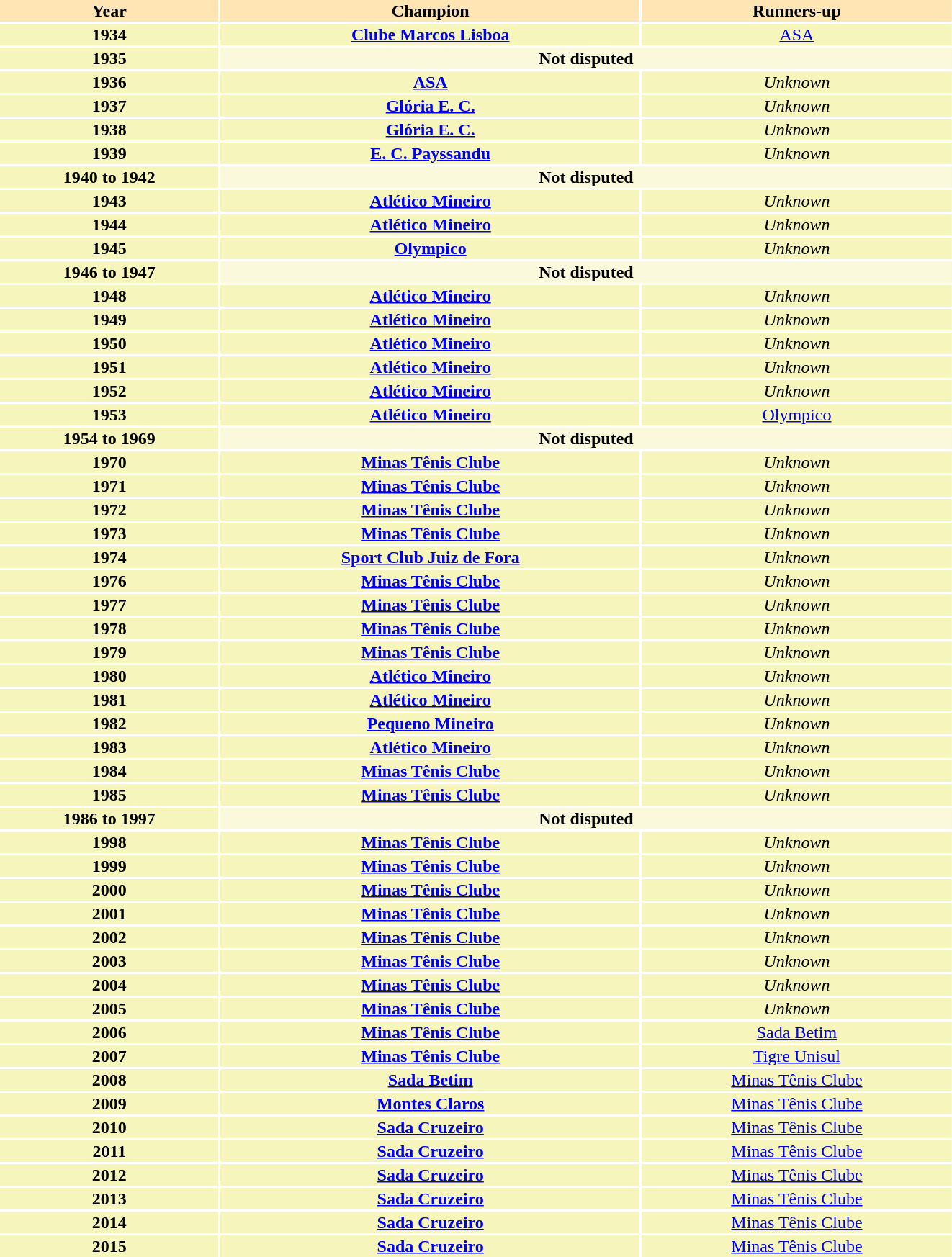<table width=70%>
<tr>
<th bgcolor=#ffe5b4>Year</th>
<th bgcolor=#ffe5b4>Champion</th>
<th bgcolor=#ffe5b4>Runners-up</th>
</tr>
<tr align=center bgcolor=#f5f5bc>
<td><strong>1934</strong></td>
<td><strong><a href='#'>Clube Marcos Lisboa</a></strong></td>
<td><a href='#'>ASA</a></td>
</tr>
<tr align=center bgcolor=#f5f5bc>
<td><strong>1935</strong></td>
<td colspan="2" bgcolor=#FBF9DC><strong>Not disputed</strong></td>
</tr>
<tr align=center bgcolor=#f5f5bc>
<td><strong>1936</strong></td>
<td><strong><a href='#'>ASA</a></strong></td>
<td><em>Unknown</em></td>
</tr>
<tr align=center bgcolor=#f5f5bc>
<td><strong>1937</strong></td>
<td><strong><a href='#'>Glória E. C.</a></strong></td>
<td><em>Unknown</em></td>
</tr>
<tr align=center bgcolor=#f5f5bc>
<td><strong>1938</strong></td>
<td><strong><a href='#'>Glória E. C.</a></strong></td>
<td><em>Unknown</em></td>
</tr>
<tr align=center bgcolor=#f5f5bc>
<td><strong>1939</strong></td>
<td><strong><a href='#'>E. C. Payssandu</a></strong></td>
<td><em>Unknown</em></td>
</tr>
<tr align=center bgcolor=#f5f5bc>
<td><strong>1940 to 1942</strong></td>
<td colspan="2" bgcolor=#FBF9DC><strong>Not disputed</strong></td>
</tr>
<tr align=center bgcolor=#f5f5bc>
<td><strong>1943</strong></td>
<td><strong><a href='#'>Atlético Mineiro</a></strong></td>
<td><em>Unknown</em></td>
</tr>
<tr align=center bgcolor=#f5f5bc>
<td><strong>1944</strong></td>
<td><strong><a href='#'>Atlético Mineiro</a></strong></td>
<td><em>Unknown</em></td>
</tr>
<tr align=center bgcolor=#f5f5bc>
<td><strong>1945</strong></td>
<td><strong><a href='#'>Olympico</a></strong></td>
<td><em>Unknown</em></td>
</tr>
<tr align=center bgcolor=#f5f5bc>
<td><strong>1946 to 1947</strong></td>
<td colspan="2" bgcolor=#FBF9DC><strong>Not disputed</strong></td>
</tr>
<tr align=center bgcolor=#f5f5bc>
<td><strong>1948</strong></td>
<td><strong><a href='#'>Atlético Mineiro</a></strong></td>
<td><em>Unknown</em></td>
</tr>
<tr align=center bgcolor=#f5f5bc>
<td><strong>1949</strong></td>
<td><strong><a href='#'>Atlético Mineiro</a></strong></td>
<td><em>Unknown</em></td>
</tr>
<tr align=center bgcolor=#f5f5bc>
<td><strong>1950</strong></td>
<td><strong><a href='#'>Atlético Mineiro</a></strong></td>
<td><em>Unknown</em></td>
</tr>
<tr align=center bgcolor=#f5f5bc>
<td><strong>1951</strong></td>
<td><strong><a href='#'>Atlético Mineiro</a></strong></td>
<td><em>Unknown</em></td>
</tr>
<tr align=center bgcolor=#f5f5bc>
<td><strong>1952</strong></td>
<td><strong><a href='#'>Atlético Mineiro</a></strong></td>
<td><em>Unknown</em></td>
</tr>
<tr align=center bgcolor=#f5f5bc>
<td><strong>1953</strong></td>
<td><strong><a href='#'>Atlético Mineiro</a></strong></td>
<td><a href='#'>Olympico</a></td>
</tr>
<tr align=center bgcolor=#f5f5bc>
<td><strong>1954 to 1969</strong></td>
<td colspan="2" bgcolor=#FBF9DC><strong>Not disputed</strong></td>
</tr>
<tr align=center bgcolor=#f5f5bc>
<td><strong>1970</strong></td>
<td><strong><a href='#'>Minas Tênis Clube</a></strong></td>
<td><em>Unknown</em></td>
</tr>
<tr align=center bgcolor=#f5f5bc>
<td><strong>1971</strong></td>
<td><strong><a href='#'>Minas Tênis Clube</a></strong></td>
<td><em>Unknown</em></td>
</tr>
<tr align=center bgcolor=#f5f5bc>
<td><strong>1972</strong></td>
<td><strong><a href='#'>Minas Tênis Clube</a></strong></td>
<td><em>Unknown</em></td>
</tr>
<tr align=center bgcolor=#f5f5bc>
<td><strong>1973</strong></td>
<td><strong><a href='#'>Minas Tênis Clube</a></strong></td>
<td><em>Unknown</em></td>
</tr>
<tr align=center bgcolor=#f5f5bc>
<td><strong>1974</strong></td>
<td><strong><a href='#'>Sport Club Juiz de Fora</a></strong></td>
<td><em>Unknown</em></td>
</tr>
<tr align=center bgcolor=#f5f5bc>
<td><strong>1976</strong></td>
<td><strong><a href='#'>Minas Tênis Clube</a></strong></td>
<td><em>Unknown</em></td>
</tr>
<tr align=center bgcolor=#f5f5bc>
<td><strong>1977</strong></td>
<td><strong><a href='#'>Minas Tênis Clube</a></strong></td>
<td><em>Unknown</em></td>
</tr>
<tr align=center bgcolor=#f5f5bc>
<td><strong>1978</strong></td>
<td><strong><a href='#'>Minas Tênis Clube</a></strong></td>
<td><em>Unknown</em></td>
</tr>
<tr align=center bgcolor=#f5f5bc>
<td><strong>1979</strong></td>
<td><strong><a href='#'>Minas Tênis Clube</a></strong></td>
<td><em>Unknown</em></td>
</tr>
<tr align=center bgcolor=#f5f5bc>
<td><strong>1980</strong></td>
<td><strong><a href='#'>Atlético Mineiro</a></strong></td>
<td><em>Unknown</em></td>
</tr>
<tr align=center bgcolor=#f5f5bc>
<td><strong>1981</strong></td>
<td><strong><a href='#'>Atlético Mineiro</a></strong></td>
<td><em>Unknown</em></td>
</tr>
<tr align=center bgcolor=#f5f5bc>
<td><strong>1982</strong></td>
<td><strong><a href='#'>Pequeno Mineiro</a></strong></td>
<td><em>Unknown</em></td>
</tr>
<tr align=center bgcolor=#f5f5bc>
<td><strong>1983</strong></td>
<td><strong><a href='#'>Atlético Mineiro</a></strong></td>
<td><em>Unknown</em></td>
</tr>
<tr align=center bgcolor=#f5f5bc>
<td><strong>1984</strong></td>
<td><strong><a href='#'>Minas Tênis Clube</a></strong></td>
<td><em>Unknown</em></td>
</tr>
<tr align=center bgcolor=#f5f5bc>
<td><strong>1985</strong></td>
<td><strong><a href='#'>Minas Tênis Clube</a></strong></td>
<td><em>Unknown</em></td>
</tr>
<tr align=center bgcolor=#f5f5bc>
<td><strong>1986 to 1997</strong></td>
<td colspan="2" bgcolor=#FBF9DC><strong>Not disputed</strong></td>
</tr>
<tr align=center bgcolor=#f5f5bc>
<td><strong>1998</strong></td>
<td><strong><a href='#'>Minas Tênis Clube</a></strong></td>
<td><em>Unknown</em></td>
</tr>
<tr align=center bgcolor=#f5f5bc>
<td><strong>1999</strong></td>
<td><strong><a href='#'>Minas Tênis Clube</a></strong></td>
<td><em>Unknown</em></td>
</tr>
<tr align=center bgcolor=#f5f5bc>
<td><strong>2000</strong></td>
<td><strong><a href='#'>Minas Tênis Clube</a></strong></td>
<td><em>Unknown</em></td>
</tr>
<tr align=center bgcolor=#f5f5bc>
<td><strong>2001</strong></td>
<td><strong><a href='#'>Minas Tênis Clube</a></strong></td>
<td><em>Unknown</em></td>
</tr>
<tr align=center bgcolor=#f5f5bc>
<td><strong>2002</strong></td>
<td><strong><a href='#'>Minas Tênis Clube</a></strong></td>
<td><em>Unknown</em></td>
</tr>
<tr align=center bgcolor=#f5f5bc>
<td><strong>2003</strong></td>
<td><strong><a href='#'>Minas Tênis Clube</a></strong></td>
<td><em>Unknown</em></td>
</tr>
<tr align=center bgcolor=#f5f5bc>
<td><strong>2004</strong></td>
<td><strong><a href='#'>Minas Tênis Clube</a></strong></td>
<td><em>Unknown</em></td>
</tr>
<tr align=center bgcolor=#f5f5bc>
<td><strong>2005</strong></td>
<td><strong><a href='#'>Minas Tênis Clube</a></strong></td>
<td><em>Unknown</em></td>
</tr>
<tr align=center bgcolor=#f5f5bc>
<td><strong>2006</strong></td>
<td><strong><a href='#'>Minas Tênis Clube</a></strong></td>
<td><a href='#'>Sada Betim</a></td>
</tr>
<tr align=center bgcolor=#f5f5bc>
<td><strong>2007</strong></td>
<td><strong><a href='#'>Minas Tênis Clube</a></strong></td>
<td><a href='#'>Tigre Unisul</a></td>
</tr>
<tr align=center bgcolor=#f5f5bc>
<td><strong>2008</strong></td>
<td><strong><a href='#'>Sada Betim</a></strong></td>
<td><a href='#'>Minas Tênis Clube</a></td>
</tr>
<tr align=center bgcolor=#f5f5bc>
<td><strong>2009</strong></td>
<td><strong><a href='#'>Montes Claros</a></strong></td>
<td><a href='#'>Minas Tênis Clube</a></td>
</tr>
<tr align=center bgcolor=#f5f5bc>
<td><strong>2010</strong></td>
<td><strong><a href='#'>Sada Cruzeiro</a></strong></td>
<td><a href='#'>Minas Tênis Clube</a></td>
</tr>
<tr align=center bgcolor=#f5f5bc>
<td><strong>2011</strong></td>
<td><strong><a href='#'>Sada Cruzeiro</a></strong></td>
<td><a href='#'>Minas Tênis Clube</a></td>
</tr>
<tr align=center bgcolor=#f5f5bc>
<td><strong>2012</strong></td>
<td><strong><a href='#'>Sada Cruzeiro</a></strong></td>
<td><a href='#'>Minas Tênis Clube</a></td>
</tr>
<tr align=center bgcolor=#f5f5bc>
<td><strong>2013</strong></td>
<td><strong><a href='#'>Sada Cruzeiro</a></strong></td>
<td><a href='#'>Minas Tênis Clube</a></td>
</tr>
<tr align=center bgcolor=#f5f5bc>
<td><strong>2014</strong></td>
<td><strong><a href='#'>Sada Cruzeiro</a></strong></td>
<td><a href='#'>Minas Tênis Clube</a></td>
</tr>
<tr align=center bgcolor=#f5f5bc>
<td><strong>2015</strong></td>
<td><strong><a href='#'>Sada Cruzeiro</a></strong></td>
<td><a href='#'>Minas Tênis Clube</a></td>
</tr>
</table>
